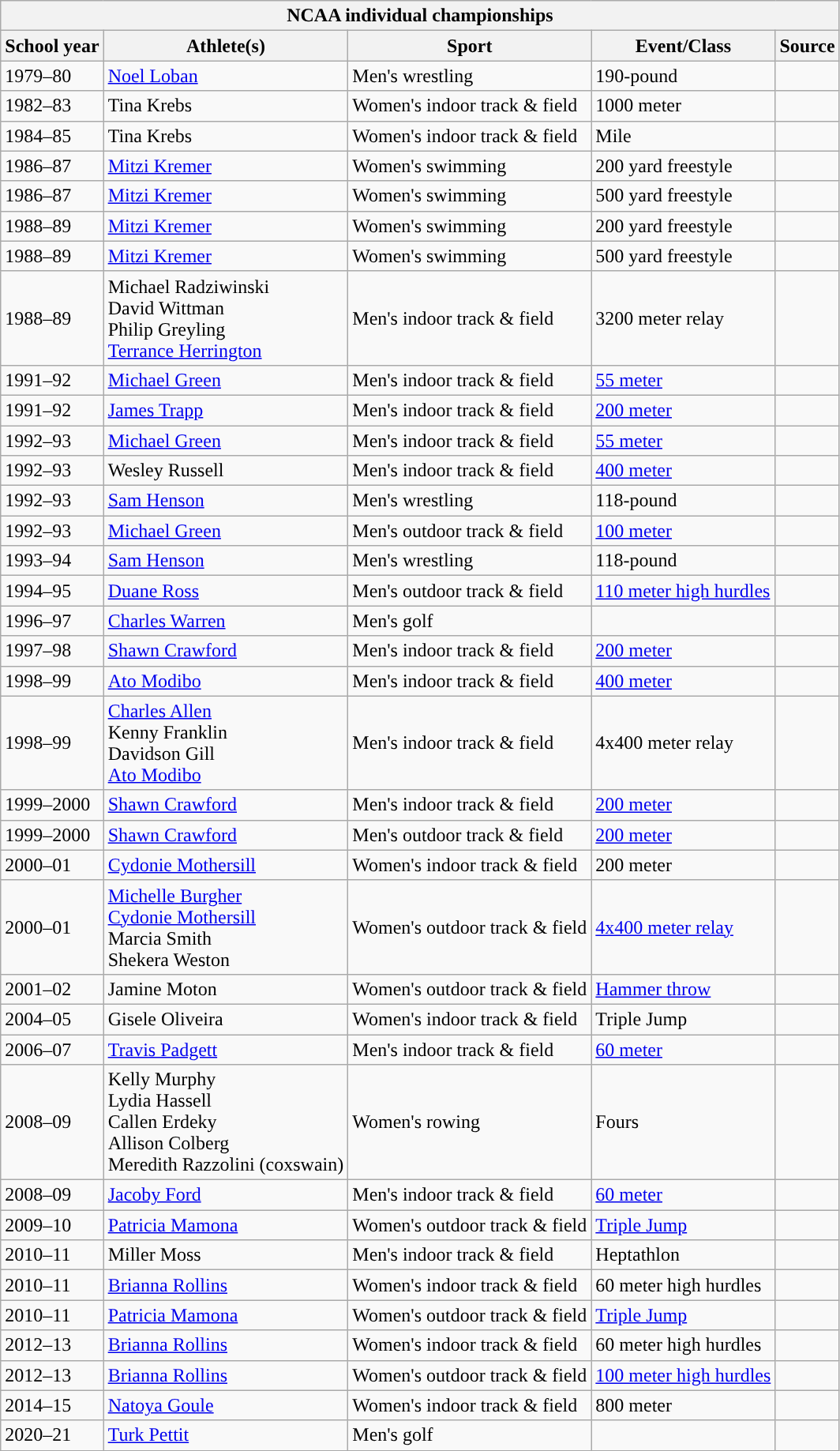<table class="wikitable sortable" align="center">
<tr align="center">
<th colspan="5">NCAA individual championships</th>
</tr>
<tr>
<th>School year</th>
<th>Athlete(s)</th>
<th>Sport</th>
<th>Event/Class</th>
<th>Source</th>
</tr>
<tr>
<td>1979–80</td>
<td><a href='#'>Noel Loban</a></td>
<td>Men's wrestling</td>
<td>190-pound</td>
<td></td>
</tr>
<tr>
<td>1982–83</td>
<td>Tina Krebs</td>
<td>Women's indoor track & field</td>
<td>1000 meter</td>
<td></td>
</tr>
<tr>
<td>1984–85</td>
<td>Tina Krebs</td>
<td>Women's indoor track & field</td>
<td>Mile</td>
<td></td>
</tr>
<tr>
<td>1986–87</td>
<td><a href='#'>Mitzi Kremer</a></td>
<td>Women's swimming</td>
<td>200 yard freestyle</td>
<td></td>
</tr>
<tr>
<td>1986–87</td>
<td><a href='#'>Mitzi Kremer</a></td>
<td>Women's swimming</td>
<td>500 yard freestyle</td>
<td></td>
</tr>
<tr>
<td>1988–89</td>
<td><a href='#'>Mitzi Kremer</a></td>
<td>Women's swimming</td>
<td>200 yard freestyle</td>
<td></td>
</tr>
<tr>
<td>1988–89</td>
<td><a href='#'>Mitzi Kremer</a></td>
<td>Women's swimming</td>
<td>500 yard freestyle</td>
<td></td>
</tr>
<tr>
<td>1988–89</td>
<td>Michael Radziwinski<br>David Wittman<br>Philip Greyling<br><a href='#'>Terrance Herrington</a></td>
<td>Men's indoor track & field</td>
<td>3200 meter relay</td>
<td></td>
</tr>
<tr>
<td>1991–92</td>
<td><a href='#'>Michael Green</a></td>
<td>Men's indoor track & field</td>
<td><a href='#'>55 meter</a></td>
<td></td>
</tr>
<tr>
<td>1991–92</td>
<td><a href='#'>James Trapp</a></td>
<td>Men's indoor track & field</td>
<td><a href='#'>200 meter</a></td>
<td></td>
</tr>
<tr>
<td>1992–93</td>
<td><a href='#'>Michael Green</a></td>
<td>Men's indoor track & field</td>
<td><a href='#'>55 meter</a></td>
<td></td>
</tr>
<tr>
<td>1992–93</td>
<td>Wesley Russell</td>
<td>Men's indoor track & field</td>
<td><a href='#'>400 meter</a></td>
<td></td>
</tr>
<tr>
<td>1992–93</td>
<td><a href='#'>Sam Henson</a></td>
<td>Men's wrestling</td>
<td>118-pound</td>
<td></td>
</tr>
<tr>
<td>1992–93</td>
<td><a href='#'>Michael Green</a></td>
<td>Men's outdoor track & field</td>
<td><a href='#'>100 meter</a></td>
<td></td>
</tr>
<tr>
<td>1993–94</td>
<td><a href='#'>Sam Henson</a></td>
<td>Men's wrestling</td>
<td>118-pound</td>
<td></td>
</tr>
<tr>
<td>1994–95</td>
<td><a href='#'>Duane Ross</a></td>
<td>Men's outdoor track & field</td>
<td><a href='#'>110 meter high hurdles</a></td>
<td></td>
</tr>
<tr>
<td>1996–97</td>
<td><a href='#'>Charles Warren</a></td>
<td>Men's golf</td>
<td></td>
<td></td>
</tr>
<tr>
<td>1997–98</td>
<td><a href='#'>Shawn Crawford</a></td>
<td>Men's indoor track & field</td>
<td><a href='#'>200 meter</a></td>
<td></td>
</tr>
<tr>
<td>1998–99</td>
<td><a href='#'>Ato Modibo</a></td>
<td>Men's indoor track & field</td>
<td><a href='#'>400 meter</a></td>
<td></td>
</tr>
<tr>
<td>1998–99</td>
<td><a href='#'>Charles Allen</a><br>Kenny Franklin<br>Davidson Gill<br><a href='#'>Ato Modibo</a></td>
<td>Men's indoor track & field</td>
<td>4x400 meter relay</td>
<td></td>
</tr>
<tr>
<td>1999–2000</td>
<td><a href='#'>Shawn Crawford</a></td>
<td>Men's indoor track & field</td>
<td><a href='#'>200 meter</a></td>
<td></td>
</tr>
<tr>
<td>1999–2000</td>
<td><a href='#'>Shawn Crawford</a></td>
<td>Men's outdoor track & field</td>
<td><a href='#'>200 meter</a></td>
<td></td>
</tr>
<tr>
<td>2000–01</td>
<td><a href='#'>Cydonie Mothersill</a></td>
<td>Women's indoor track & field</td>
<td>200 meter</td>
<td></td>
</tr>
<tr>
<td>2000–01</td>
<td><a href='#'>Michelle Burgher</a><br><a href='#'>Cydonie Mothersill</a><br>Marcia Smith<br>Shekera Weston</td>
<td>Women's outdoor track & field</td>
<td><a href='#'>4x400 meter relay</a></td>
<td></td>
</tr>
<tr>
<td>2001–02</td>
<td>Jamine Moton</td>
<td>Women's outdoor track & field</td>
<td><a href='#'>Hammer throw</a></td>
<td></td>
</tr>
<tr>
<td>2004–05</td>
<td>Gisele Oliveira</td>
<td>Women's indoor track & field</td>
<td>Triple Jump</td>
<td></td>
</tr>
<tr>
<td>2006–07</td>
<td><a href='#'>Travis Padgett</a></td>
<td>Men's indoor track & field</td>
<td><a href='#'>60 meter</a></td>
<td></td>
</tr>
<tr>
<td>2008–09</td>
<td>Kelly Murphy<br>Lydia Hassell<br>Callen Erdeky<br>Allison Colberg<br>Meredith Razzolini (coxswain)</td>
<td>Women's rowing</td>
<td>Fours</td>
<td></td>
</tr>
<tr>
<td>2008–09</td>
<td><a href='#'>Jacoby Ford</a></td>
<td>Men's indoor track & field</td>
<td><a href='#'>60 meter</a></td>
<td></td>
</tr>
<tr>
<td>2009–10</td>
<td><a href='#'>Patricia Mamona</a></td>
<td>Women's outdoor track & field</td>
<td><a href='#'>Triple Jump</a></td>
<td></td>
</tr>
<tr>
<td>2010–11</td>
<td>Miller Moss</td>
<td>Men's indoor track & field</td>
<td>Heptathlon</td>
<td></td>
</tr>
<tr>
<td>2010–11</td>
<td><a href='#'>Brianna Rollins</a></td>
<td>Women's indoor track & field</td>
<td>60 meter high hurdles</td>
<td></td>
</tr>
<tr>
<td>2010–11</td>
<td><a href='#'>Patricia Mamona</a></td>
<td>Women's outdoor track & field</td>
<td><a href='#'>Triple Jump</a></td>
<td></td>
</tr>
<tr>
<td>2012–13</td>
<td><a href='#'>Brianna Rollins</a></td>
<td>Women's indoor track & field</td>
<td>60 meter high hurdles</td>
<td></td>
</tr>
<tr>
<td>2012–13</td>
<td><a href='#'>Brianna Rollins</a></td>
<td>Women's outdoor track & field</td>
<td><a href='#'>100 meter high hurdles</a></td>
<td></td>
</tr>
<tr>
<td>2014–15</td>
<td><a href='#'>Natoya Goule</a></td>
<td>Women's indoor track & field</td>
<td>800 meter</td>
<td></td>
</tr>
<tr>
<td>2020–21</td>
<td><a href='#'>Turk Pettit</a></td>
<td>Men's golf</td>
<td></td>
<td></td>
</tr>
</table>
